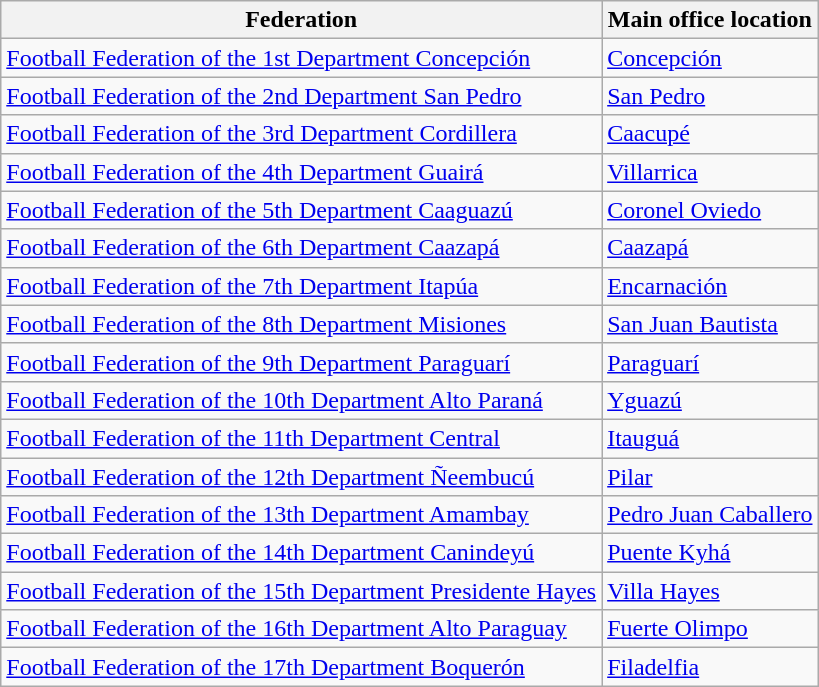<table class="wikitable">
<tr>
<th style="text-align:center">Federation</th>
<th style="text-align:center">Main office location</th>
</tr>
<tr>
<td><a href='#'>Football Federation of the 1st Department Concepción</a></td>
<td><a href='#'>Concepción</a></td>
</tr>
<tr>
<td><a href='#'>Football Federation of the 2nd Department San Pedro</a></td>
<td><a href='#'>San Pedro</a></td>
</tr>
<tr>
<td><a href='#'>Football Federation of the 3rd Department Cordillera</a></td>
<td><a href='#'>Caacupé</a></td>
</tr>
<tr>
<td><a href='#'>Football Federation of the 4th Department Guairá</a></td>
<td><a href='#'>Villarrica</a></td>
</tr>
<tr>
<td><a href='#'>Football Federation of the 5th Department Caaguazú</a></td>
<td><a href='#'>Coronel Oviedo</a></td>
</tr>
<tr>
<td><a href='#'>Football Federation of the 6th Department Caazapá</a></td>
<td><a href='#'>Caazapá</a></td>
</tr>
<tr>
<td><a href='#'>Football Federation of the 7th Department Itapúa</a></td>
<td><a href='#'>Encarnación</a></td>
</tr>
<tr>
<td><a href='#'>Football Federation of the 8th Department Misiones</a></td>
<td><a href='#'>San Juan Bautista</a></td>
</tr>
<tr>
<td><a href='#'>Football Federation of the 9th Department Paraguarí</a></td>
<td><a href='#'>Paraguarí</a></td>
</tr>
<tr>
<td><a href='#'>Football Federation of the 10th Department Alto Paraná</a></td>
<td><a href='#'>Yguazú</a></td>
</tr>
<tr>
<td><a href='#'>Football Federation of the 11th Department Central</a></td>
<td><a href='#'>Itauguá</a></td>
</tr>
<tr>
<td><a href='#'>Football Federation of the 12th Department Ñeembucú</a></td>
<td><a href='#'>Pilar</a></td>
</tr>
<tr>
<td><a href='#'>Football Federation of the 13th Department Amambay</a></td>
<td><a href='#'>Pedro Juan Caballero</a></td>
</tr>
<tr>
<td><a href='#'>Football Federation of the 14th Department Canindeyú</a></td>
<td><a href='#'>Puente Kyhá</a></td>
</tr>
<tr>
<td><a href='#'>Football Federation of the 15th Department Presidente Hayes</a></td>
<td><a href='#'>Villa Hayes</a></td>
</tr>
<tr>
<td><a href='#'>Football Federation of the 16th Department Alto Paraguay</a></td>
<td><a href='#'>Fuerte Olimpo</a></td>
</tr>
<tr>
<td><a href='#'>Football Federation of the 17th Department Boquerón</a></td>
<td><a href='#'>Filadelfia</a></td>
</tr>
</table>
